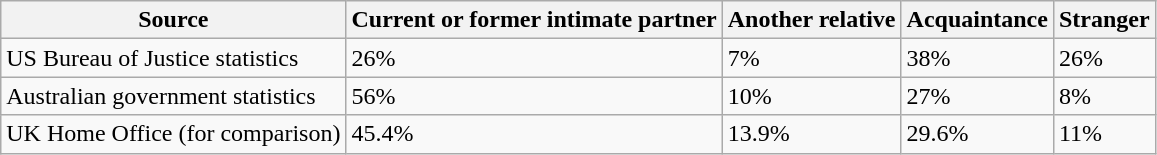<table class="wikitable">
<tr>
<th>Source</th>
<th>Current or former intimate partner</th>
<th>Another relative</th>
<th>Acquaintance</th>
<th>Stranger</th>
</tr>
<tr>
<td>US Bureau of Justice statistics</td>
<td>26%</td>
<td>7%</td>
<td>38%</td>
<td>26%</td>
</tr>
<tr>
<td>Australian government statistics</td>
<td>56%</td>
<td>10%</td>
<td>27%</td>
<td>8%</td>
</tr>
<tr>
<td>UK Home Office (for comparison)</td>
<td>45.4%</td>
<td>13.9%</td>
<td>29.6%</td>
<td>11%</td>
</tr>
</table>
